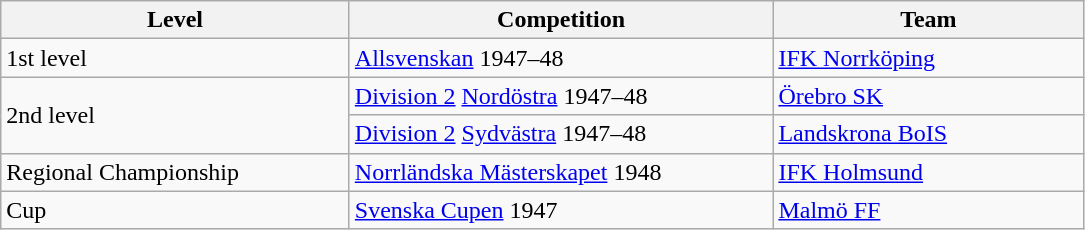<table class="wikitable" style="text-align: left;">
<tr>
<th style="width: 225px;">Level</th>
<th style="width: 275px;">Competition</th>
<th style="width: 200px;">Team</th>
</tr>
<tr>
<td>1st level</td>
<td><a href='#'>Allsvenskan</a> 1947–48</td>
<td><a href='#'>IFK Norrköping</a></td>
</tr>
<tr>
<td rowspan=2>2nd level</td>
<td><a href='#'>Division 2</a> <a href='#'>Nordöstra</a> 1947–48</td>
<td><a href='#'>Örebro SK</a></td>
</tr>
<tr>
<td><a href='#'>Division 2</a> <a href='#'>Sydvästra</a> 1947–48</td>
<td><a href='#'>Landskrona BoIS</a></td>
</tr>
<tr>
<td>Regional Championship</td>
<td><a href='#'>Norrländska Mästerskapet</a> 1948</td>
<td><a href='#'>IFK Holmsund</a></td>
</tr>
<tr>
<td>Cup</td>
<td><a href='#'>Svenska Cupen</a> 1947</td>
<td><a href='#'>Malmö FF</a></td>
</tr>
</table>
